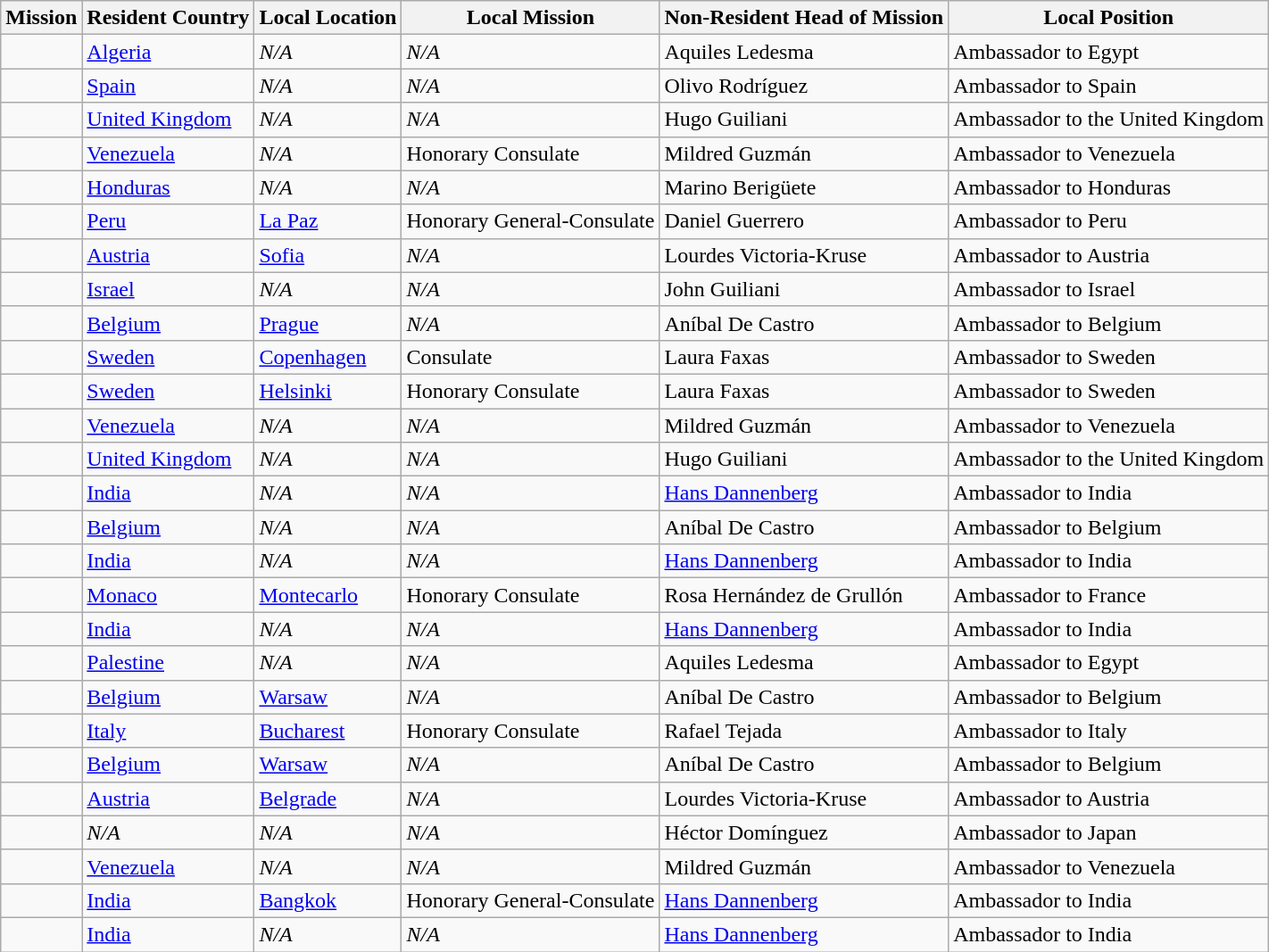<table class="wikitable">
<tr>
<th>Mission</th>
<th>Resident Country</th>
<th>Local Location</th>
<th>Local Mission</th>
<th>Non-Resident Head of Mission</th>
<th>Local Position</th>
</tr>
<tr>
<td></td>
<td><a href='#'>Algeria</a></td>
<td><em>N/A</em></td>
<td><em>N/A</em></td>
<td>Aquiles Ledesma</td>
<td>Ambassador to Egypt</td>
</tr>
<tr>
<td></td>
<td><a href='#'>Spain</a></td>
<td><em>N/A</em></td>
<td><em>N/A</em></td>
<td>Olivo Rodríguez</td>
<td>Ambassador to Spain</td>
</tr>
<tr>
<td></td>
<td><a href='#'>United Kingdom</a></td>
<td><em>N/A</em></td>
<td><em>N/A</em></td>
<td>Hugo Guiliani</td>
<td>Ambassador to the United Kingdom</td>
</tr>
<tr>
<td></td>
<td><a href='#'>Venezuela</a></td>
<td><em>N/A</em></td>
<td>Honorary Consulate</td>
<td>Mildred Guzmán</td>
<td>Ambassador to Venezuela</td>
</tr>
<tr>
<td></td>
<td><a href='#'>Honduras</a></td>
<td><em>N/A</em></td>
<td><em>N/A</em></td>
<td>Marino Berigüete</td>
<td>Ambassador to Honduras</td>
</tr>
<tr>
<td></td>
<td><a href='#'>Peru</a></td>
<td><a href='#'>La Paz</a></td>
<td>Honorary General-Consulate</td>
<td>Daniel Guerrero</td>
<td>Ambassador to Peru</td>
</tr>
<tr>
<td></td>
<td><a href='#'>Austria</a></td>
<td><a href='#'>Sofia</a></td>
<td><em>N/A</em></td>
<td>Lourdes Victoria-Kruse</td>
<td>Ambassador to Austria</td>
</tr>
<tr>
<td></td>
<td><a href='#'>Israel</a></td>
<td><em>N/A</em></td>
<td><em>N/A</em></td>
<td>John Guiliani</td>
<td>Ambassador to Israel</td>
</tr>
<tr>
<td></td>
<td><a href='#'>Belgium</a></td>
<td><a href='#'>Prague</a></td>
<td><em>N/A</em></td>
<td>Aníbal De Castro</td>
<td>Ambassador to Belgium</td>
</tr>
<tr>
<td></td>
<td><a href='#'>Sweden</a></td>
<td><a href='#'>Copenhagen</a></td>
<td>Consulate</td>
<td>Laura Faxas</td>
<td>Ambassador to Sweden</td>
</tr>
<tr>
<td></td>
<td><a href='#'>Sweden</a></td>
<td><a href='#'>Helsinki</a></td>
<td>Honorary Consulate</td>
<td>Laura Faxas</td>
<td>Ambassador to Sweden</td>
</tr>
<tr>
<td></td>
<td><a href='#'>Venezuela</a></td>
<td><em>N/A</em></td>
<td><em>N/A</em></td>
<td>Mildred Guzmán</td>
<td>Ambassador to Venezuela</td>
</tr>
<tr>
<td></td>
<td><a href='#'>United Kingdom</a></td>
<td><em>N/A</em></td>
<td><em>N/A</em></td>
<td>Hugo Guiliani</td>
<td>Ambassador to the United Kingdom</td>
</tr>
<tr>
<td></td>
<td><a href='#'>India</a></td>
<td><em>N/A</em></td>
<td><em>N/A</em></td>
<td><a href='#'>Hans Dannenberg</a></td>
<td>Ambassador to India</td>
</tr>
<tr>
<td></td>
<td><a href='#'>Belgium</a></td>
<td><em>N/A</em></td>
<td><em>N/A</em></td>
<td>Aníbal De Castro</td>
<td>Ambassador to Belgium</td>
</tr>
<tr>
<td></td>
<td><a href='#'>India</a></td>
<td><em>N/A</em></td>
<td><em>N/A</em></td>
<td><a href='#'>Hans Dannenberg</a></td>
<td>Ambassador to India</td>
</tr>
<tr>
<td></td>
<td><a href='#'>Monaco</a></td>
<td><a href='#'>Montecarlo</a></td>
<td>Honorary Consulate</td>
<td>Rosa Hernández de Grullón</td>
<td>Ambassador to France</td>
</tr>
<tr>
<td></td>
<td><a href='#'>India</a></td>
<td><em>N/A</em></td>
<td><em>N/A</em></td>
<td><a href='#'>Hans Dannenberg</a></td>
<td>Ambassador to India</td>
</tr>
<tr>
<td></td>
<td><a href='#'>Palestine</a></td>
<td><em>N/A</em></td>
<td><em>N/A</em></td>
<td>Aquiles Ledesma</td>
<td>Ambassador to Egypt</td>
</tr>
<tr>
<td></td>
<td><a href='#'>Belgium</a></td>
<td><a href='#'>Warsaw</a></td>
<td><em>N/A</em></td>
<td>Aníbal De Castro</td>
<td>Ambassador to Belgium</td>
</tr>
<tr>
<td></td>
<td><a href='#'>Italy</a></td>
<td><a href='#'>Bucharest</a></td>
<td>Honorary Consulate</td>
<td>Rafael Tejada</td>
<td>Ambassador to Italy</td>
</tr>
<tr>
<td></td>
<td><a href='#'>Belgium</a></td>
<td><a href='#'>Warsaw</a></td>
<td><em>N/A</em></td>
<td>Aníbal De Castro</td>
<td>Ambassador to Belgium</td>
</tr>
<tr>
<td></td>
<td><a href='#'>Austria</a></td>
<td><a href='#'>Belgrade</a></td>
<td><em>N/A</em></td>
<td>Lourdes Victoria-Kruse</td>
<td>Ambassador to Austria</td>
</tr>
<tr>
<td></td>
<td><em>N/A</em></td>
<td><em>N/A</em></td>
<td><em>N/A</em></td>
<td>Héctor Domínguez</td>
<td>Ambassador to Japan</td>
</tr>
<tr>
<td></td>
<td><a href='#'>Venezuela</a></td>
<td><em>N/A</em></td>
<td><em>N/A</em></td>
<td>Mildred Guzmán</td>
<td>Ambassador to Venezuela</td>
</tr>
<tr>
<td></td>
<td><a href='#'>India</a></td>
<td><a href='#'>Bangkok</a></td>
<td>Honorary General-Consulate</td>
<td><a href='#'>Hans Dannenberg</a></td>
<td>Ambassador to India</td>
</tr>
<tr>
<td></td>
<td><a href='#'>India</a></td>
<td><em>N/A</em></td>
<td><em>N/A</em></td>
<td><a href='#'>Hans Dannenberg</a></td>
<td>Ambassador to India</td>
</tr>
</table>
